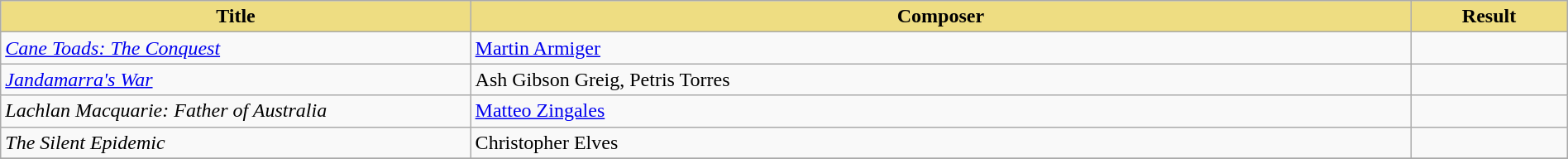<table class="wikitable" width=100%>
<tr>
<th style="width:30%;background:#EEDD82;">Title</th>
<th style="width:60%;background:#EEDD82;">Composer</th>
<th style="width:10%;background:#EEDD82;">Result<br></th>
</tr>
<tr>
<td><em><a href='#'>Cane Toads: The Conquest</a></em></td>
<td><a href='#'>Martin Armiger</a></td>
<td></td>
</tr>
<tr>
<td><em><a href='#'>Jandamarra's War</a></em></td>
<td>Ash Gibson Greig, Petris Torres</td>
<td></td>
</tr>
<tr>
<td><em>Lachlan Macquarie: Father of Australia</em></td>
<td><a href='#'>Matteo Zingales</a></td>
<td></td>
</tr>
<tr>
<td><em>The Silent Epidemic</em></td>
<td>Christopher Elves</td>
<td></td>
</tr>
<tr>
</tr>
</table>
